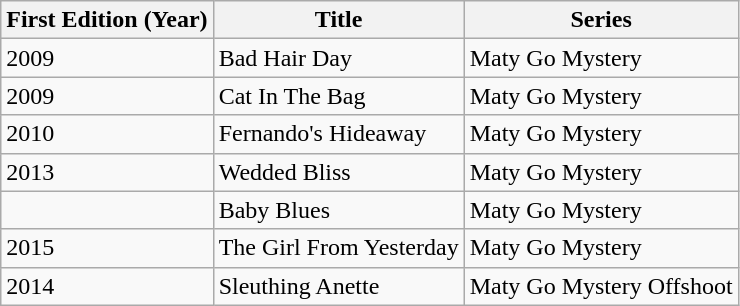<table class="wikitable sortable">
<tr>
<th>First Edition (Year)</th>
<th>Title</th>
<th>Series</th>
</tr>
<tr>
<td>2009</td>
<td>Bad Hair Day</td>
<td>Maty Go Mystery</td>
</tr>
<tr>
<td>2009</td>
<td>Cat In The Bag</td>
<td>Maty Go Mystery</td>
</tr>
<tr>
<td>2010</td>
<td>Fernando's Hideaway</td>
<td>Maty Go Mystery</td>
</tr>
<tr>
<td>2013</td>
<td>Wedded Bliss</td>
<td>Maty Go Mystery</td>
</tr>
<tr>
<td></td>
<td>Baby Blues</td>
<td>Maty Go Mystery</td>
</tr>
<tr>
<td>2015</td>
<td>The Girl From Yesterday</td>
<td>Maty Go Mystery</td>
</tr>
<tr>
<td>2014</td>
<td>Sleuthing Anette</td>
<td>Maty Go Mystery Offshoot</td>
</tr>
</table>
